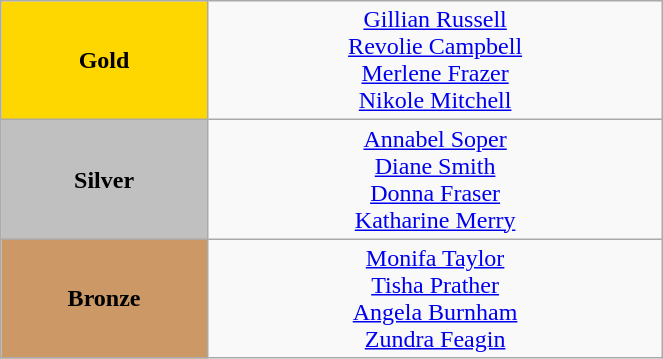<table class="wikitable" style="text-align:center; " width="35%">
<tr>
<td bgcolor="gold"><strong>Gold</strong></td>
<td><a href='#'>Gillian Russell</a><br><a href='#'>Revolie Campbell</a><br><a href='#'>Merlene Frazer</a><br><a href='#'>Nikole Mitchell</a><br>  <small><em></em></small></td>
</tr>
<tr>
<td bgcolor="silver"><strong>Silver</strong></td>
<td><a href='#'>Annabel Soper</a><br><a href='#'>Diane Smith</a><br><a href='#'>Donna Fraser</a><br><a href='#'>Katharine Merry</a><br>  <small><em></em></small></td>
</tr>
<tr>
<td bgcolor="CC9966"><strong>Bronze</strong></td>
<td><a href='#'>Monifa Taylor</a><br><a href='#'>Tisha Prather</a><br><a href='#'>Angela Burnham</a><br><a href='#'>Zundra Feagin</a><br>  <small><em></em></small></td>
</tr>
</table>
